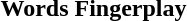<table>
<tr>
<th>Words</th>
<th>Fingerplay</th>
</tr>
<tr>
<td></td>
<td style="padding-left:3em;"></td>
</tr>
</table>
